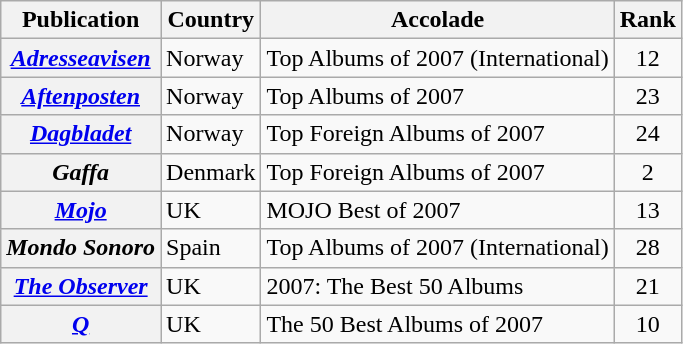<table class="wikitable sortable plainrowheaders">
<tr>
<th scope="col">Publication</th>
<th scope="col">Country</th>
<th scope="col">Accolade</th>
<th scope="col">Rank</th>
</tr>
<tr>
<th scope="row"><em><a href='#'>Adresseavisen</a></em></th>
<td>Norway</td>
<td>Top Albums of 2007 (International)</td>
<td align="center">12</td>
</tr>
<tr>
<th scope="row"><em><a href='#'>Aftenposten</a></em></th>
<td>Norway</td>
<td>Top Albums of 2007</td>
<td align="center">23</td>
</tr>
<tr>
<th scope="row"><em><a href='#'>Dagbladet</a></em></th>
<td>Norway</td>
<td>Top Foreign Albums of 2007</td>
<td align="center">24</td>
</tr>
<tr>
<th scope="row"><em>Gaffa</em></th>
<td>Denmark</td>
<td>Top Foreign Albums of 2007</td>
<td align="center">2</td>
</tr>
<tr>
<th scope="row"><em><a href='#'>Mojo</a></em></th>
<td>UK</td>
<td>MOJO Best of 2007</td>
<td align="center">13</td>
</tr>
<tr>
<th scope="row"><em>Mondo Sonoro</em></th>
<td>Spain</td>
<td>Top Albums of 2007 (International)</td>
<td align="center">28</td>
</tr>
<tr>
<th scope="row"><em><a href='#'>The Observer</a></em></th>
<td>UK</td>
<td>2007: The Best 50 Albums</td>
<td align="center">21</td>
</tr>
<tr>
<th scope="row"><em><a href='#'>Q</a></em></th>
<td>UK</td>
<td>The 50 Best Albums of 2007</td>
<td align="center">10</td>
</tr>
</table>
